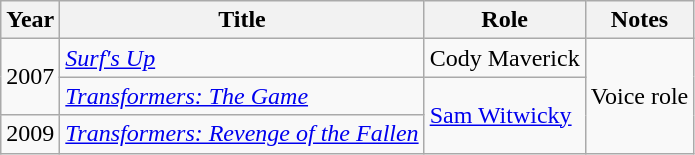<table class="wikitable sortable">
<tr>
<th>Year</th>
<th>Title</th>
<th>Role</th>
<th scope="col" class="unsortable">Notes</th>
</tr>
<tr>
<td rowspan="2">2007</td>
<td><em><a href='#'>Surf's Up</a></em></td>
<td>Cody Maverick</td>
<td rowspan=3>Voice role</td>
</tr>
<tr>
<td><em><a href='#'>Transformers: The Game</a></em></td>
<td rowspan="2"><a href='#'>Sam Witwicky</a></td>
</tr>
<tr>
<td>2009</td>
<td><em><a href='#'>Transformers: Revenge of the Fallen</a></em></td>
</tr>
</table>
